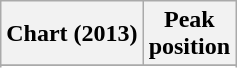<table class="wikitable sortable">
<tr>
<th>Chart (2013)</th>
<th>Peak<br>position</th>
</tr>
<tr>
</tr>
<tr>
</tr>
<tr>
</tr>
<tr>
</tr>
<tr>
</tr>
</table>
